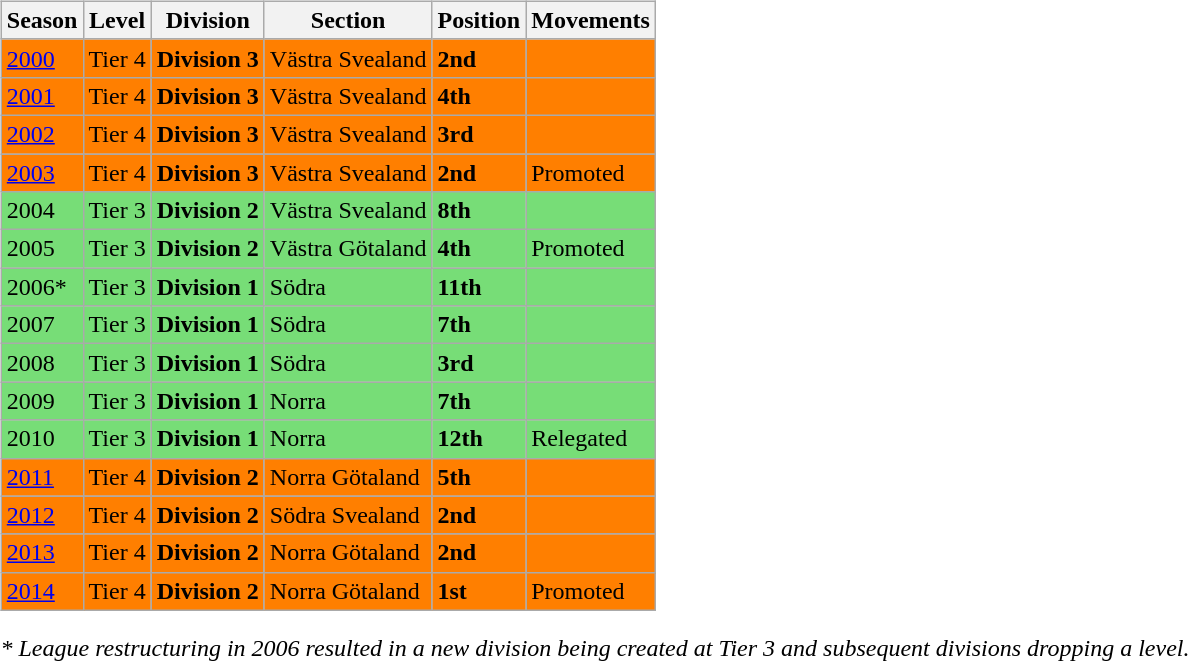<table>
<tr>
<td valign="top" width=0%><br><table class="wikitable">
<tr style="background:#f0f6fa;">
<th><strong>Season</strong></th>
<th><strong>Level</strong></th>
<th><strong>Division</strong></th>
<th><strong>Section</strong></th>
<th><strong>Position</strong></th>
<th><strong>Movements</strong></th>
</tr>
<tr>
<td style="background:#FF7F00;"><a href='#'>2000</a></td>
<td style="background:#FF7F00;">Tier 4</td>
<td style="background:#FF7F00;"><strong>Division 3</strong></td>
<td style="background:#FF7F00;">Västra Svealand</td>
<td style="background:#FF7F00;"><strong>2nd</strong></td>
<td style="background:#FF7F00;"></td>
</tr>
<tr>
<td style="background:#FF7F00;"><a href='#'>2001</a></td>
<td style="background:#FF7F00;">Tier 4</td>
<td style="background:#FF7F00;"><strong>Division 3</strong></td>
<td style="background:#FF7F00;">Västra Svealand</td>
<td style="background:#FF7F00;"><strong>4th</strong></td>
<td style="background:#FF7F00;"></td>
</tr>
<tr>
<td style="background:#FF7F00;"><a href='#'>2002</a></td>
<td style="background:#FF7F00;">Tier 4</td>
<td style="background:#FF7F00;"><strong>Division 3</strong></td>
<td style="background:#FF7F00;">Västra Svealand</td>
<td style="background:#FF7F00;"><strong>3rd</strong></td>
<td style="background:#FF7F00;"></td>
</tr>
<tr>
<td style="background:#FF7F00;"><a href='#'>2003</a></td>
<td style="background:#FF7F00;">Tier 4</td>
<td style="background:#FF7F00;"><strong>Division 3</strong></td>
<td style="background:#FF7F00;">Västra Svealand</td>
<td style="background:#FF7F00;"><strong>2nd</strong></td>
<td style="background:#FF7F00;">Promoted</td>
</tr>
<tr>
<td style="background:#77DD77;">2004</td>
<td style="background:#77DD77;">Tier 3</td>
<td style="background:#77DD77;"><strong>Division 2</strong></td>
<td style="background:#77DD77;">Västra Svealand</td>
<td style="background:#77DD77;"><strong>8th</strong></td>
<td style="background:#77DD77;"></td>
</tr>
<tr>
<td style="background:#77DD77;">2005</td>
<td style="background:#77DD77;">Tier 3</td>
<td style="background:#77DD77;"><strong>Division 2</strong></td>
<td style="background:#77DD77;">Västra Götaland</td>
<td style="background:#77DD77;"><strong>4th</strong></td>
<td style="background:#77DD77;">Promoted</td>
</tr>
<tr>
<td style="background:#77DD77;">2006*</td>
<td style="background:#77DD77;">Tier 3</td>
<td style="background:#77DD77;"><strong>Division 1</strong></td>
<td style="background:#77DD77;">Södra</td>
<td style="background:#77DD77;"><strong>11th</strong></td>
<td style="background:#77DD77;"></td>
</tr>
<tr>
<td style="background:#77DD77;">2007</td>
<td style="background:#77DD77;">Tier 3</td>
<td style="background:#77DD77;"><strong>Division 1</strong></td>
<td style="background:#77DD77;">Södra</td>
<td style="background:#77DD77;"><strong>7th</strong></td>
<td style="background:#77DD77;"></td>
</tr>
<tr>
<td style="background:#77DD77;">2008</td>
<td style="background:#77DD77;">Tier 3</td>
<td style="background:#77DD77;"><strong>Division 1</strong></td>
<td style="background:#77DD77;">Södra</td>
<td style="background:#77DD77;"><strong>3rd</strong></td>
<td style="background:#77DD77;"></td>
</tr>
<tr>
<td style="background:#77DD77;">2009</td>
<td style="background:#77DD77;">Tier 3</td>
<td style="background:#77DD77;"><strong>Division 1</strong></td>
<td style="background:#77DD77;">Norra</td>
<td style="background:#77DD77;"><strong>7th</strong></td>
<td style="background:#77DD77;"></td>
</tr>
<tr>
<td style="background:#77DD77;">2010</td>
<td style="background:#77DD77;">Tier 3</td>
<td style="background:#77DD77;"><strong>Division 1</strong></td>
<td style="background:#77DD77;">Norra</td>
<td style="background:#77DD77;"><strong>12th</strong></td>
<td style="background:#77DD77;">Relegated</td>
</tr>
<tr>
<td style="background:#FF7F00;"><a href='#'>2011</a></td>
<td style="background:#FF7F00;">Tier 4</td>
<td style="background:#FF7F00;"><strong>Division 2</strong></td>
<td style="background:#FF7F00;">Norra Götaland</td>
<td style="background:#FF7F00;"><strong>5th</strong></td>
<td style="background:#FF7F00;"></td>
</tr>
<tr>
<td style="background:#FF7F00;"><a href='#'>2012</a></td>
<td style="background:#FF7F00;">Tier 4</td>
<td style="background:#FF7F00;"><strong>Division 2</strong></td>
<td style="background:#FF7F00;">Södra Svealand</td>
<td style="background:#FF7F00;"><strong>2nd</strong></td>
<td style="background:#FF7F00;"></td>
</tr>
<tr>
<td style="background:#FF7F00;"><a href='#'>2013</a></td>
<td style="background:#FF7F00;">Tier 4</td>
<td style="background:#FF7F00;"><strong>Division 2</strong></td>
<td style="background:#FF7F00;">Norra Götaland</td>
<td style="background:#FF7F00;"><strong>2nd</strong></td>
<td style="background:#FF7F00;"></td>
</tr>
<tr>
<td style="background:#FF7F00;"><a href='#'>2014</a></td>
<td style="background:#FF7F00;">Tier 4</td>
<td style="background:#FF7F00;"><strong>Division 2</strong></td>
<td style="background:#FF7F00;">Norra Götaland</td>
<td style="background:#FF7F00;"><strong>1st</strong></td>
<td style="background:#FF7F00;">Promoted</td>
</tr>
</table>
<em>* League restructuring in 2006 resulted in a new division being created at Tier 3 and subsequent divisions dropping a level.</em></td>
</tr>
</table>
